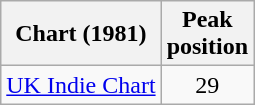<table class="wikitable">
<tr>
<th>Chart (1981)</th>
<th>Peak<br>position</th>
</tr>
<tr>
<td><a href='#'>UK Indie Chart</a></td>
<td style="text-align:center;">29</td>
</tr>
</table>
